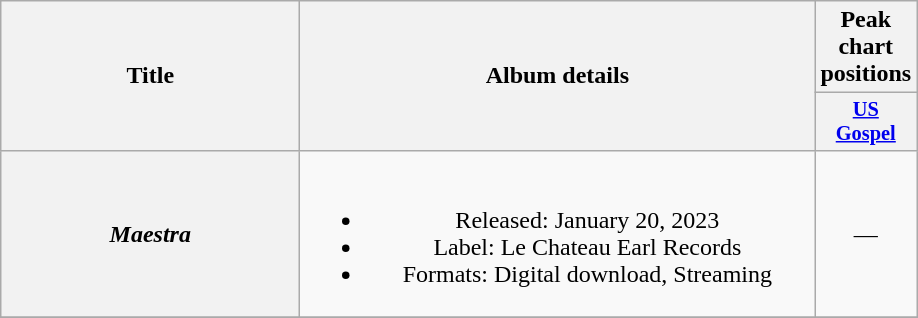<table class="wikitable plainrowheaders" style="text-align:center;" border="1">
<tr>
<th scope="col" rowspan="2" style="width:12em;">Title</th>
<th scope="col" rowspan="2" style="width:21em;">Album details</th>
<th scope="col" colspan="1">Peak chart positions</th>
</tr>
<tr>
<th scope="col" style="width:4em;font-size:85%;"><a href='#'>US<br>Gospel</a><br></th>
</tr>
<tr>
<th scope="row"><em>Maestra</em></th>
<td><br><ul><li>Released: January 20, 2023</li><li>Label: Le Chateau Earl Records</li><li>Formats: Digital download, Streaming</li></ul></td>
<td>—</td>
</tr>
<tr>
</tr>
</table>
